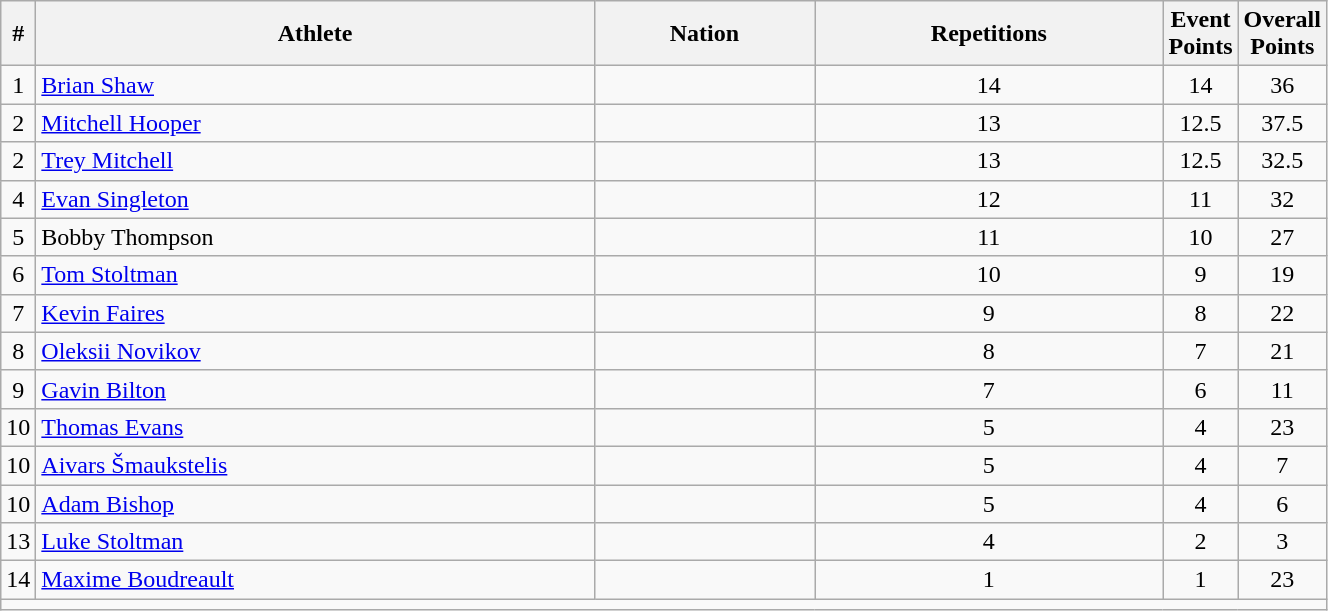<table class="wikitable sortable" style="text-align:center;width: 70%;">
<tr>
<th scope="col" style="width: 10px;">#</th>
<th scope="col">Athlete</th>
<th scope="col">Nation</th>
<th scope="col">Repetitions</th>
<th scope="col" style="width: 10px;">Event Points</th>
<th scope="col" style="width: 10px;">Overall Points</th>
</tr>
<tr>
<td>1</td>
<td align=left><a href='#'>Brian Shaw</a></td>
<td align=left></td>
<td>14</td>
<td>14</td>
<td>36</td>
</tr>
<tr>
<td>2</td>
<td align=left><a href='#'>Mitchell Hooper</a></td>
<td align=left></td>
<td>13</td>
<td>12.5</td>
<td>37.5</td>
</tr>
<tr>
<td>2</td>
<td align=left><a href='#'>Trey Mitchell</a></td>
<td align=left></td>
<td>13</td>
<td>12.5</td>
<td>32.5</td>
</tr>
<tr>
<td>4</td>
<td align=left><a href='#'>Evan Singleton</a></td>
<td align=left></td>
<td>12</td>
<td>11</td>
<td>32</td>
</tr>
<tr>
<td>5</td>
<td align=left>Bobby Thompson</td>
<td align=left></td>
<td>11</td>
<td>10</td>
<td>27</td>
</tr>
<tr>
<td>6</td>
<td align=left><a href='#'>Tom Stoltman</a></td>
<td align=left></td>
<td>10</td>
<td>9</td>
<td>19</td>
</tr>
<tr>
<td>7</td>
<td align=left><a href='#'>Kevin Faires</a></td>
<td align=left></td>
<td>9</td>
<td>8</td>
<td>22</td>
</tr>
<tr>
<td>8</td>
<td align=left><a href='#'>Oleksii Novikov</a></td>
<td align=left></td>
<td>8</td>
<td>7</td>
<td>21</td>
</tr>
<tr>
<td>9</td>
<td align=left><a href='#'>Gavin Bilton</a></td>
<td align=left></td>
<td>7</td>
<td>6</td>
<td>11</td>
</tr>
<tr>
<td>10</td>
<td align=left><a href='#'>Thomas Evans</a></td>
<td align=left></td>
<td>5</td>
<td>4</td>
<td>23</td>
</tr>
<tr>
<td>10</td>
<td align=left><a href='#'>Aivars Šmaukstelis</a></td>
<td align=left></td>
<td>5</td>
<td>4</td>
<td>7</td>
</tr>
<tr>
<td>10</td>
<td align=left><a href='#'>Adam Bishop</a></td>
<td align=left></td>
<td>5</td>
<td>4</td>
<td>6</td>
</tr>
<tr>
<td>13</td>
<td align=left><a href='#'>Luke Stoltman</a></td>
<td align=left></td>
<td>4</td>
<td>2</td>
<td>3</td>
</tr>
<tr>
<td>14</td>
<td align=left><a href='#'>Maxime Boudreault</a></td>
<td align=left></td>
<td>1</td>
<td>1</td>
<td>23</td>
</tr>
<tr class="sortbottom">
<td colspan="6"></td>
</tr>
</table>
